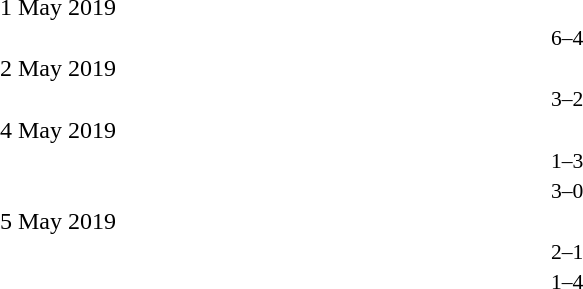<table style="width:100%;" cellspacing="1">
<tr>
<th width=25%></th>
<th width=2%></th>
<th width=6%></th>
<th width=2%></th>
<th width=25%></th>
</tr>
<tr>
<td>1 May 2019</td>
</tr>
<tr style=font-size:90%>
<td align=right></td>
<td></td>
<td align=center>6–4</td>
<td></td>
<td></td>
<td></td>
</tr>
<tr>
<td>2 May 2019</td>
</tr>
<tr style=font-size:90%>
<td align=right></td>
<td></td>
<td align=center>3–2</td>
<td></td>
<td></td>
<td></td>
</tr>
<tr>
<td>4 May 2019</td>
</tr>
<tr style=font-size:90%>
<td align=right></td>
<td></td>
<td align=center>1–3</td>
<td></td>
<td></td>
<td></td>
</tr>
<tr style=font-size:90%>
<td align=right></td>
<td></td>
<td align=center>3–0</td>
<td></td>
<td></td>
<td></td>
</tr>
<tr>
<td>5 May 2019</td>
</tr>
<tr style=font-size:90%>
<td align=right></td>
<td></td>
<td align=center>2–1</td>
<td></td>
<td></td>
<td></td>
</tr>
<tr style=font-size:90%>
<td align=right></td>
<td></td>
<td align=center>1–4</td>
<td></td>
<td></td>
<td></td>
</tr>
</table>
